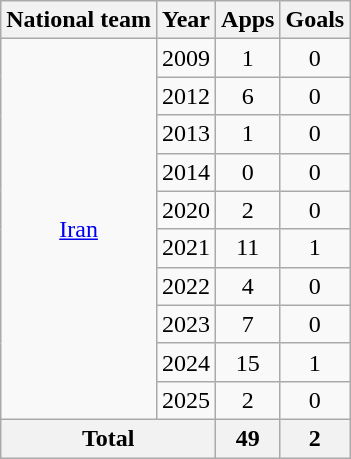<table class="wikitable" style="text-align:center">
<tr>
<th>National team</th>
<th>Year</th>
<th>Apps</th>
<th>Goals</th>
</tr>
<tr>
<td rowspan="10"><a href='#'>Iran</a></td>
<td>2009</td>
<td>1</td>
<td>0</td>
</tr>
<tr>
<td>2012</td>
<td>6</td>
<td>0</td>
</tr>
<tr>
<td>2013</td>
<td>1</td>
<td>0</td>
</tr>
<tr>
<td>2014</td>
<td>0</td>
<td>0</td>
</tr>
<tr>
<td>2020</td>
<td>2</td>
<td>0</td>
</tr>
<tr>
<td>2021</td>
<td>11</td>
<td>1</td>
</tr>
<tr>
<td>2022</td>
<td>4</td>
<td>0</td>
</tr>
<tr>
<td>2023</td>
<td>7</td>
<td>0</td>
</tr>
<tr>
<td>2024</td>
<td>15</td>
<td>1</td>
</tr>
<tr>
<td>2025</td>
<td>2</td>
<td>0</td>
</tr>
<tr>
<th colspan="2">Total</th>
<th>49</th>
<th>2</th>
</tr>
</table>
